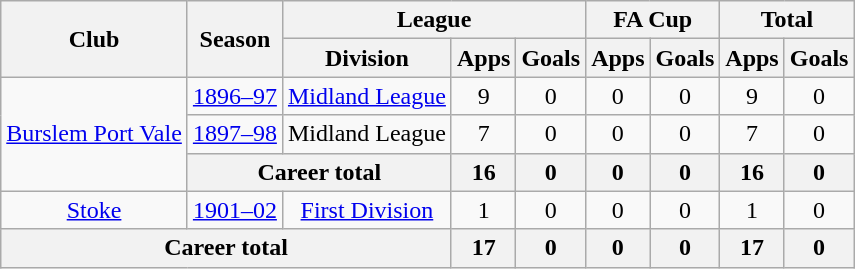<table class="wikitable" style="text-align: center;">
<tr>
<th rowspan="2">Club</th>
<th rowspan="2">Season</th>
<th colspan="3">League</th>
<th colspan="2">FA Cup</th>
<th colspan="2">Total</th>
</tr>
<tr>
<th>Division</th>
<th>Apps</th>
<th>Goals</th>
<th>Apps</th>
<th>Goals</th>
<th>Apps</th>
<th>Goals</th>
</tr>
<tr>
<td rowspan="3"><a href='#'>Burslem Port Vale</a></td>
<td><a href='#'>1896–97</a></td>
<td><a href='#'>Midland League</a></td>
<td>9</td>
<td>0</td>
<td>0</td>
<td>0</td>
<td>9</td>
<td>0</td>
</tr>
<tr>
<td><a href='#'>1897–98</a></td>
<td>Midland League</td>
<td>7</td>
<td>0</td>
<td>0</td>
<td>0</td>
<td>7</td>
<td>0</td>
</tr>
<tr>
<th colspan="2">Career total</th>
<th>16</th>
<th>0</th>
<th>0</th>
<th>0</th>
<th>16</th>
<th>0</th>
</tr>
<tr>
<td><a href='#'>Stoke</a></td>
<td><a href='#'>1901–02</a></td>
<td><a href='#'>First Division</a></td>
<td>1</td>
<td>0</td>
<td>0</td>
<td>0</td>
<td>1</td>
<td>0</td>
</tr>
<tr>
<th colspan="3">Career total</th>
<th>17</th>
<th>0</th>
<th>0</th>
<th>0</th>
<th>17</th>
<th>0</th>
</tr>
</table>
